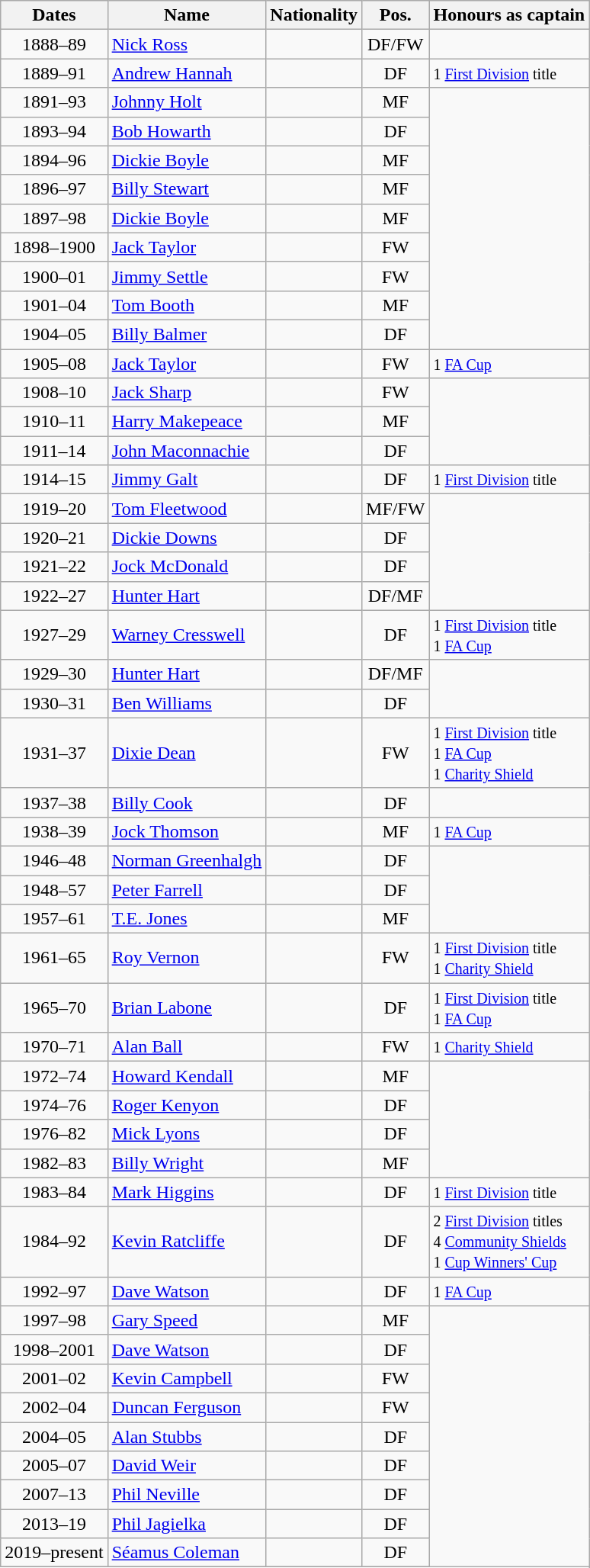<table class="wikitable sortable" style="text-align: center;">
<tr>
<th>Dates</th>
<th>Name</th>
<th>Nationality</th>
<th>Pos.</th>
<th>Honours as captain</th>
</tr>
<tr>
<td align="center">1888–89</td>
<td align="left"><a href='#'>Nick Ross</a></td>
<td></td>
<td>DF/FW</td>
</tr>
<tr>
<td align="center">1889–91</td>
<td align="left"><a href='#'>Andrew Hannah</a></td>
<td></td>
<td>DF</td>
<td align="left"><small>1 <a href='#'>First Division</a> title </small></td>
</tr>
<tr>
<td align="center">1891–93</td>
<td align="left"><a href='#'>Johnny Holt</a></td>
<td></td>
<td>MF</td>
</tr>
<tr>
<td align="center">1893–94</td>
<td align="left"><a href='#'>Bob Howarth</a></td>
<td></td>
<td>DF</td>
</tr>
<tr>
<td align="center">1894–96</td>
<td align="left"><a href='#'>Dickie Boyle</a></td>
<td></td>
<td>MF</td>
</tr>
<tr>
<td align="center">1896–97</td>
<td align="left"><a href='#'>Billy Stewart</a></td>
<td></td>
<td>MF</td>
</tr>
<tr>
<td align="center">1897–98</td>
<td align="left"><a href='#'>Dickie Boyle</a></td>
<td></td>
<td>MF</td>
</tr>
<tr>
<td align="center">1898–1900</td>
<td align="left"><a href='#'>Jack Taylor</a></td>
<td></td>
<td>FW</td>
</tr>
<tr>
<td align="center">1900–01</td>
<td align="left"><a href='#'>Jimmy Settle</a></td>
<td></td>
<td>FW</td>
</tr>
<tr>
<td align="center">1901–04</td>
<td align="left"><a href='#'>Tom Booth</a></td>
<td></td>
<td>MF</td>
</tr>
<tr>
<td align="center">1904–05</td>
<td align="left"><a href='#'>Billy Balmer</a></td>
<td></td>
<td>DF</td>
</tr>
<tr>
<td align="center">1905–08</td>
<td align="left"><a href='#'>Jack Taylor</a></td>
<td></td>
<td>FW</td>
<td align="left"><small>1 <a href='#'>FA Cup</a></small></td>
</tr>
<tr>
<td align="center">1908–10</td>
<td align="left"><a href='#'>Jack Sharp</a></td>
<td></td>
<td>FW</td>
</tr>
<tr>
<td align="center">1910–11</td>
<td align="left"><a href='#'>Harry Makepeace</a></td>
<td></td>
<td>MF</td>
</tr>
<tr>
<td align="center">1911–14</td>
<td align="left"><a href='#'>John Maconnachie</a></td>
<td></td>
<td>DF</td>
</tr>
<tr>
<td align="center">1914–15</td>
<td align="left"><a href='#'>Jimmy Galt</a></td>
<td></td>
<td>DF</td>
<td align="left"><small>1 <a href='#'>First Division</a> title </small></td>
</tr>
<tr>
<td align="center">1919–20</td>
<td align="left"><a href='#'>Tom Fleetwood</a></td>
<td></td>
<td>MF/FW</td>
</tr>
<tr>
<td align="center">1920–21</td>
<td align="left"><a href='#'>Dickie Downs</a></td>
<td></td>
<td>DF</td>
</tr>
<tr>
<td align="center">1921–22</td>
<td align="left"><a href='#'>Jock McDonald</a></td>
<td></td>
<td>DF</td>
</tr>
<tr>
<td align="center">1922–27</td>
<td align="left"><a href='#'>Hunter Hart</a></td>
<td></td>
<td>DF/MF</td>
</tr>
<tr>
<td align="center">1927–29</td>
<td align="left"><a href='#'>Warney Cresswell</a></td>
<td></td>
<td>DF</td>
<td align="left"><small>1 <a href='#'>First Division</a> title <br>1 <a href='#'>FA Cup</a></small></td>
</tr>
<tr>
<td align="center">1929–30</td>
<td align="left"><a href='#'>Hunter Hart</a></td>
<td></td>
<td>DF/MF</td>
</tr>
<tr>
<td align="center">1930–31</td>
<td align="left"><a href='#'>Ben Williams</a></td>
<td></td>
<td>DF</td>
</tr>
<tr>
<td align="center">1931–37</td>
<td align="left"><a href='#'>Dixie Dean</a></td>
<td></td>
<td>FW</td>
<td align="left"><small>1 <a href='#'>First Division</a> title <br>1 <a href='#'>FA Cup</a><br> 1 <a href='#'>Charity Shield</a></small></td>
</tr>
<tr>
<td align="center">1937–38</td>
<td align="left"><a href='#'>Billy Cook</a></td>
<td></td>
<td>DF</td>
</tr>
<tr>
<td align="center">1938–39</td>
<td align="left"><a href='#'>Jock Thomson</a></td>
<td></td>
<td>MF</td>
<td align="left"><small>1 <a href='#'>FA Cup</a></small></td>
</tr>
<tr>
<td align="center">1946–48</td>
<td align="left"><a href='#'>Norman Greenhalgh</a></td>
<td></td>
<td>DF</td>
</tr>
<tr>
<td align="center">1948–57</td>
<td align="left"><a href='#'>Peter Farrell</a></td>
<td><br></td>
<td>DF</td>
</tr>
<tr>
<td align="center">1957–61</td>
<td align="left"><a href='#'>T.E. Jones</a></td>
<td></td>
<td>MF</td>
</tr>
<tr>
<td align="center">1961–65</td>
<td align="left"><a href='#'>Roy Vernon</a></td>
<td></td>
<td>FW</td>
<td align="left"><small>1 <a href='#'>First Division</a> title <br> 1 <a href='#'>Charity Shield</a></small></td>
</tr>
<tr>
<td align="center">1965–70</td>
<td align="left"><a href='#'>Brian Labone</a></td>
<td></td>
<td>DF</td>
<td align="left"><small>1 <a href='#'>First Division</a> title <br> 1 <a href='#'>FA Cup</a></small></td>
</tr>
<tr>
<td align="center">1970–71</td>
<td align="left"><a href='#'>Alan Ball</a></td>
<td></td>
<td>FW</td>
<td align="left"><small>1 <a href='#'>Charity Shield</a></small></td>
</tr>
<tr>
<td align="center">1972–74</td>
<td align="left"><a href='#'>Howard Kendall</a></td>
<td></td>
<td>MF</td>
</tr>
<tr>
<td align="center">1974–76</td>
<td align="left"><a href='#'>Roger Kenyon</a></td>
<td></td>
<td>DF</td>
</tr>
<tr>
<td align="center">1976–82</td>
<td align="left"><a href='#'>Mick Lyons</a></td>
<td></td>
<td>DF</td>
</tr>
<tr>
<td align="center">1982–83</td>
<td align="left"><a href='#'>Billy Wright</a></td>
<td></td>
<td>MF</td>
</tr>
<tr>
<td align="center">1983–84</td>
<td align="left"><a href='#'>Mark Higgins</a></td>
<td></td>
<td>DF</td>
<td align="left"><small>1 <a href='#'>First Division</a> title</small></td>
</tr>
<tr>
<td align="center">1984–92</td>
<td align="left"><a href='#'>Kevin Ratcliffe</a></td>
<td></td>
<td>DF</td>
<td align="left"><small>2 <a href='#'>First Division</a> titles <br>4 <a href='#'>Community Shields</a> <br> 1 <a href='#'>Cup Winners' Cup</a></small></td>
</tr>
<tr>
<td align="center">1992–97</td>
<td align="left"><a href='#'>Dave Watson</a></td>
<td></td>
<td>DF</td>
<td align="left"><small>1 <a href='#'>FA Cup</a></small></td>
</tr>
<tr>
<td align="center">1997–98</td>
<td align="left"><a href='#'>Gary Speed</a></td>
<td></td>
<td>MF</td>
</tr>
<tr>
<td align="center">1998–2001</td>
<td align="left"><a href='#'>Dave Watson</a></td>
<td></td>
<td>DF</td>
</tr>
<tr>
<td align="center">2001–02</td>
<td align="left"><a href='#'>Kevin Campbell</a></td>
<td></td>
<td>FW</td>
</tr>
<tr>
<td align="center">2002–04</td>
<td align="left"><a href='#'>Duncan Ferguson</a></td>
<td></td>
<td>FW</td>
</tr>
<tr>
<td align="center">2004–05</td>
<td align="left"><a href='#'>Alan Stubbs</a></td>
<td></td>
<td>DF</td>
</tr>
<tr>
<td align="center">2005–07</td>
<td align="left"><a href='#'>David Weir</a></td>
<td></td>
<td>DF</td>
</tr>
<tr>
<td align="center">2007–13</td>
<td align="left"><a href='#'>Phil Neville</a></td>
<td></td>
<td>DF</td>
</tr>
<tr>
<td align="center">2013–19</td>
<td align="left"><a href='#'>Phil Jagielka</a></td>
<td></td>
<td>DF</td>
</tr>
<tr>
<td align="center">2019–present</td>
<td align="left"><a href='#'>Séamus Coleman</a></td>
<td></td>
<td>DF</td>
</tr>
<tr>
</tr>
</table>
